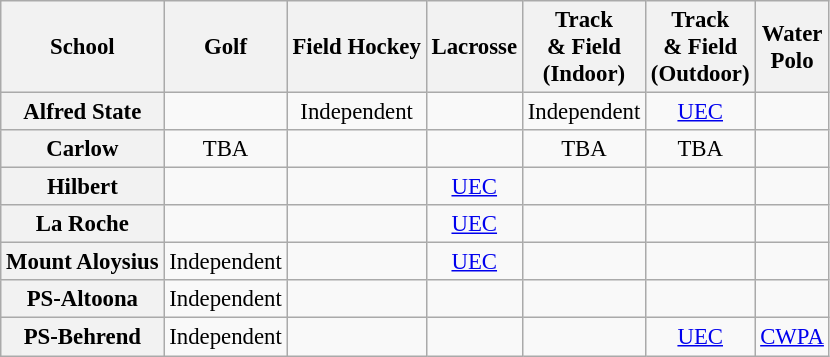<table class="wikitable" style="text-align:center; font-size:95%">
<tr>
<th>School</th>
<th>Golf</th>
<th>Field Hockey</th>
<th>Lacrosse</th>
<th>Track<br>& Field<br>(Indoor)</th>
<th>Track<br>& Field<br>(Outdoor)</th>
<th>Water<br>Polo</th>
</tr>
<tr>
<th>Alfred State</th>
<td></td>
<td>Independent</td>
<td></td>
<td>Independent</td>
<td><a href='#'>UEC</a></td>
<td></td>
</tr>
<tr>
<th>Carlow</th>
<td>TBA</td>
<td></td>
<td></td>
<td>TBA</td>
<td>TBA</td>
<td></td>
</tr>
<tr>
<th>Hilbert</th>
<td></td>
<td></td>
<td><a href='#'>UEC</a></td>
<td></td>
<td></td>
<td></td>
</tr>
<tr>
<th>La Roche</th>
<td></td>
<td></td>
<td><a href='#'>UEC</a></td>
<td></td>
<td></td>
<td></td>
</tr>
<tr>
<th>Mount Aloysius</th>
<td>Independent</td>
<td></td>
<td><a href='#'>UEC</a></td>
<td></td>
<td></td>
<td></td>
</tr>
<tr>
<th>PS-Altoona</th>
<td>Independent</td>
<td></td>
<td></td>
<td></td>
<td></td>
<td></td>
</tr>
<tr>
<th>PS-Behrend</th>
<td>Independent</td>
<td></td>
<td></td>
<td></td>
<td><a href='#'>UEC</a></td>
<td><a href='#'>CWPA</a></td>
</tr>
</table>
